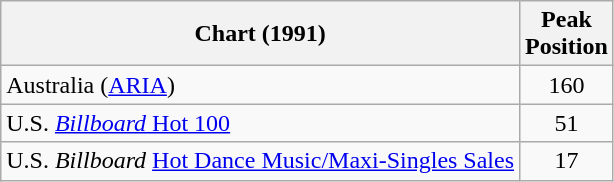<table class="wikitable">
<tr>
<th>Chart (1991)</th>
<th>Peak<br>Position</th>
</tr>
<tr>
<td>Australia (<a href='#'>ARIA</a>)</td>
<td align="center">160</td>
</tr>
<tr>
<td>U.S. <a href='#'><em>Billboard</em> Hot 100</a></td>
<td align="center">51</td>
</tr>
<tr>
<td>U.S. <em>Billboard</em> <a href='#'>Hot Dance Music/Maxi-Singles Sales</a></td>
<td align="center">17</td>
</tr>
</table>
